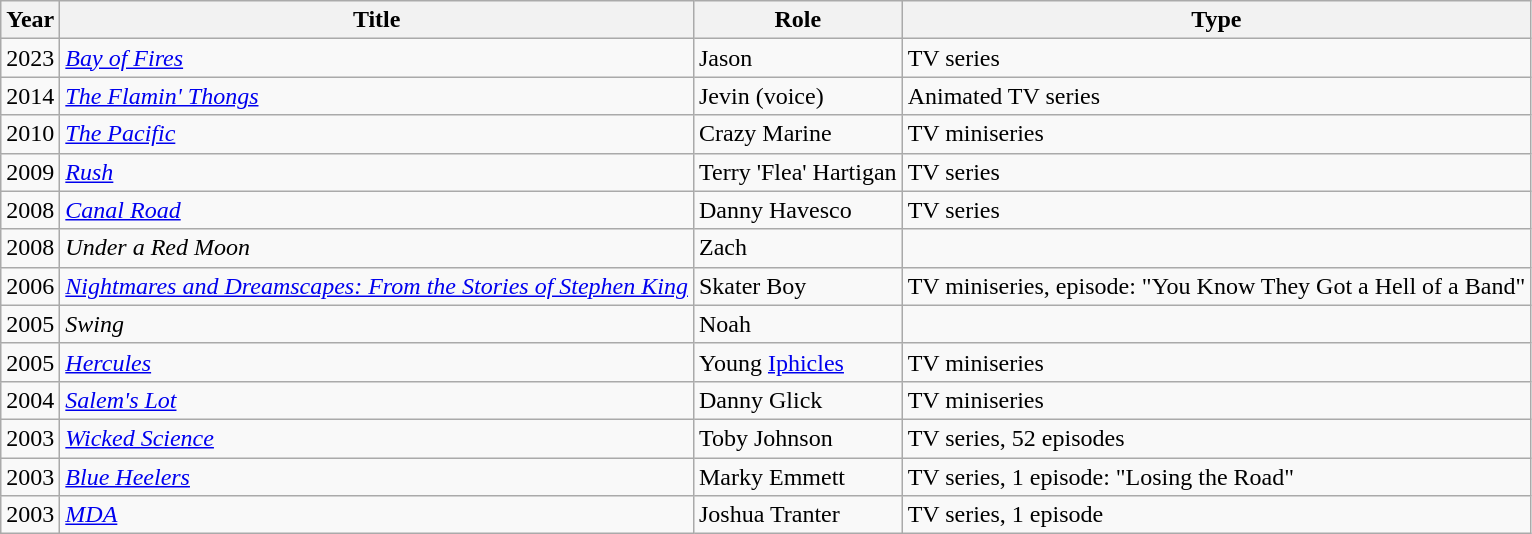<table class="wikitable">
<tr>
<th>Year</th>
<th>Title</th>
<th>Role</th>
<th>Type</th>
</tr>
<tr>
<td>2023</td>
<td><em><a href='#'>Bay of Fires</a></em></td>
<td>Jason</td>
<td>TV series</td>
</tr>
<tr>
<td>2014</td>
<td><em><a href='#'>The Flamin' Thongs</a></em></td>
<td>Jevin (voice)</td>
<td>Animated TV series</td>
</tr>
<tr>
<td>2010</td>
<td><em><a href='#'>The Pacific</a></em></td>
<td>Crazy Marine</td>
<td>TV miniseries</td>
</tr>
<tr>
<td>2009</td>
<td><em><a href='#'>Rush</a></em></td>
<td>Terry 'Flea' Hartigan</td>
<td>TV series</td>
</tr>
<tr>
<td>2008</td>
<td><em><a href='#'>Canal Road</a></em></td>
<td>Danny Havesco</td>
<td>TV series</td>
</tr>
<tr>
<td>2008</td>
<td><em>Under a Red Moon</em></td>
<td>Zach</td>
<td></td>
</tr>
<tr>
<td>2006</td>
<td><em><a href='#'>Nightmares and Dreamscapes: From the Stories of Stephen King</a></em></td>
<td>Skater Boy</td>
<td>TV miniseries, episode: "You Know They Got a Hell of a Band"</td>
</tr>
<tr>
<td>2005</td>
<td><em>Swing</em></td>
<td>Noah</td>
<td></td>
</tr>
<tr>
<td>2005</td>
<td><em><a href='#'>Hercules</a></em></td>
<td>Young <a href='#'>Iphicles</a></td>
<td>TV miniseries</td>
</tr>
<tr>
<td>2004</td>
<td><em><a href='#'>Salem's Lot</a></em></td>
<td>Danny Glick</td>
<td>TV miniseries</td>
</tr>
<tr>
<td>2003</td>
<td><em><a href='#'>Wicked Science</a></em></td>
<td>Toby Johnson</td>
<td>TV series, 52 episodes</td>
</tr>
<tr>
<td>2003</td>
<td><em><a href='#'>Blue Heelers</a></em></td>
<td>Marky Emmett</td>
<td>TV series, 1 episode: "Losing the Road"</td>
</tr>
<tr>
<td>2003</td>
<td><em><a href='#'>MDA</a></em></td>
<td>Joshua Tranter</td>
<td>TV series, 1 episode</td>
</tr>
</table>
